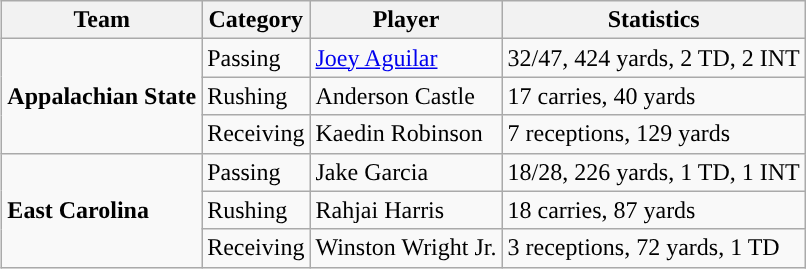<table class="wikitable" style="float: right;">
<tr>
<th>Team</th>
<th>Category</th>
<th>Player</th>
<th>Statistics</th>
</tr>
<tr>
<td rowspan=3><strong>Appalachian State</strong></td>
<td>Passing</td>
<td><a href='#'>Joey Aguilar</a></td>
<td>32/47, 424 yards, 2 TD, 2 INT</td>
</tr>
<tr>
<td>Rushing</td>
<td>Anderson Castle</td>
<td>17 carries, 40 yards</td>
</tr>
<tr>
<td>Receiving</td>
<td>Kaedin Robinson</td>
<td>7 receptions, 129 yards</td>
</tr>
<tr>
<td rowspan=3><strong>East Carolina</strong></td>
<td>Passing</td>
<td>Jake Garcia</td>
<td>18/28, 226 yards, 1 TD, 1 INT</td>
</tr>
<tr>
<td>Rushing</td>
<td>Rahjai Harris</td>
<td>18 carries, 87 yards</td>
</tr>
<tr>
<td>Receiving</td>
<td>Winston Wright Jr.</td>
<td>3 receptions, 72 yards, 1 TD</td>
</tr>
</table>
